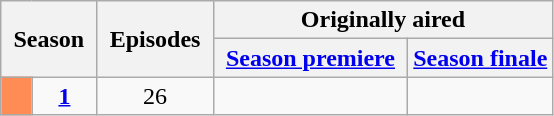<table class="wikitable" style="text-align: center;">
<tr>
<th style="padding: 0 8px;" colspan="2" rowspan="2">Season</th>
<th style="padding: 0 8px;" rowspan="2">Episodes</th>
<th colspan="2">Originally aired</th>
</tr>
<tr>
<th style="padding: 0px 8px;"><a href='#'>Season premiere</a></th>
<th><a href='#'>Season finale</a></th>
</tr>
<tr>
<td style="background: #FF8C55;"></td>
<td><strong><a href='#'>1</a></strong></td>
<td>26</td>
<td></td>
<td></td>
</tr>
</table>
